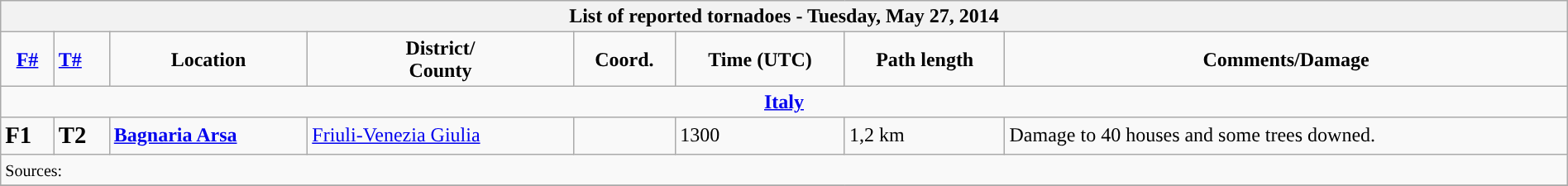<table class="wikitable collapsible" width="100%">
<tr>
<th colspan="8">List of reported tornadoes - Tuesday, May 27, 2014</th>
</tr>
<tr>
<td style="text-align: center;"><strong><a href='#'>F#</a></strong></td>
<td><strong><a href='#'>T#</a></strong></td>
<td style="text-align: center;"><strong>Location</strong></td>
<td style="text-align: center;"><strong>District/<br>County</strong></td>
<td style="text-align: center;"><strong>Coord.</strong></td>
<td style="text-align: center;"><strong>Time (UTC)</strong></td>
<td style="text-align: center;"><strong>Path length</strong></td>
<td style="text-align: center;"><strong>Comments/Damage</strong></td>
</tr>
<tr>
<td colspan="8" align=center><strong><a href='#'>Italy</a></strong></td>
</tr>
<tr>
<td><big><strong>F1</strong></big></td>
<td><big><strong>T2</strong></big></td>
<td><strong><a href='#'>Bagnaria Arsa</a></strong></td>
<td><a href='#'>Friuli-Venezia Giulia</a></td>
<td></td>
<td>1300</td>
<td>1,2 km</td>
<td>Damage to 40 houses and some trees downed.</td>
</tr>
<tr>
<td colspan="8"><small>Sources:</small></td>
</tr>
<tr>
</tr>
</table>
